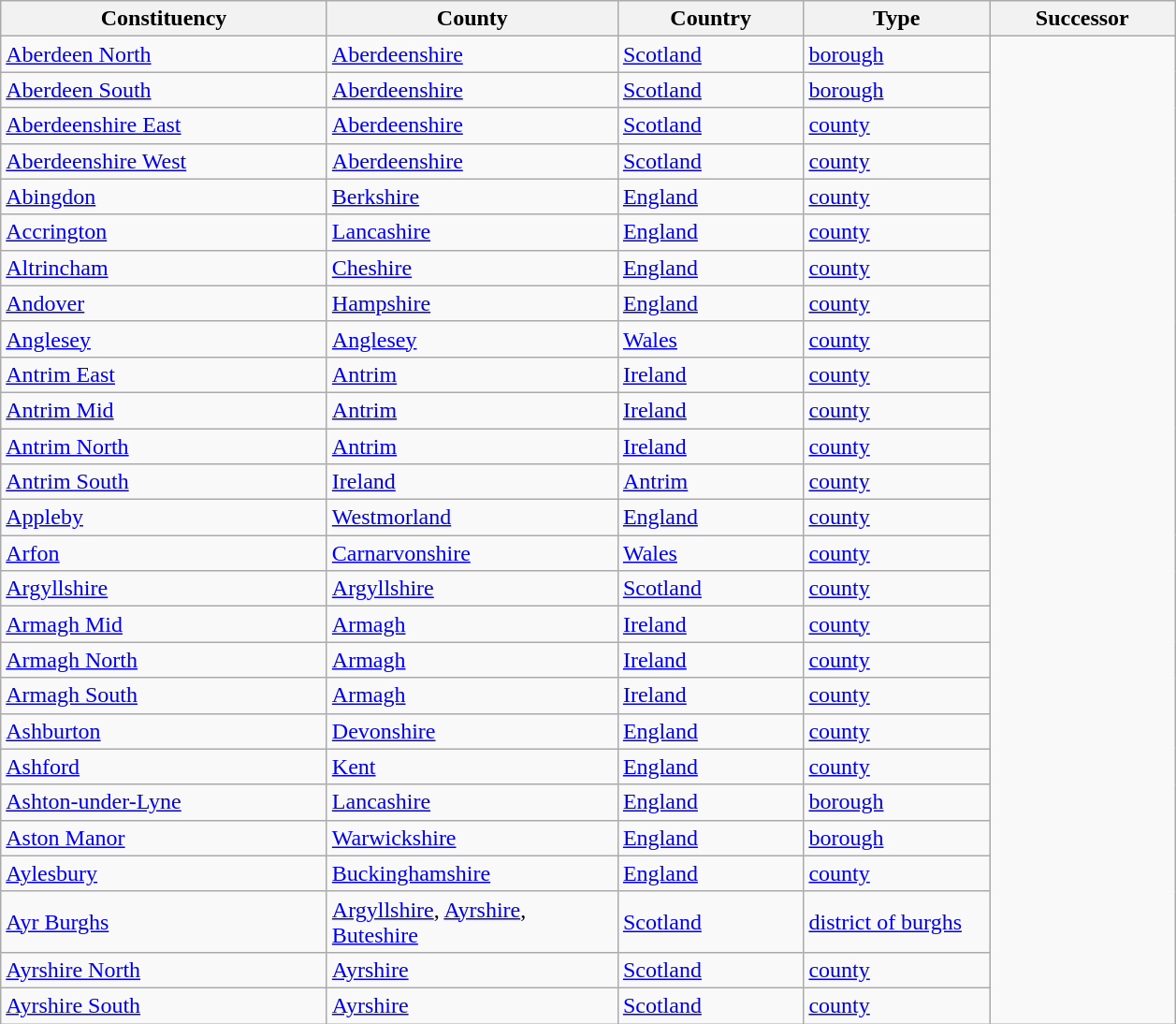<table class="wikitable">
<tr>
<th width="225px">Constituency</th>
<th width="200px">County</th>
<th width="125px">Country</th>
<th width="125px">Type</th>
<th width="125px">Successor</th>
</tr>
<tr>
<td><a href='#'>Aberdeen North</a></td>
<td><a href='#'>Aberdeenshire</a></td>
<td><a href='#'>Scotland</a></td>
<td><a href='#'>borough</a></td>
</tr>
<tr>
<td><a href='#'>Aberdeen South</a></td>
<td><a href='#'>Aberdeenshire</a></td>
<td><a href='#'>Scotland</a></td>
<td><a href='#'>borough</a></td>
</tr>
<tr>
<td><a href='#'>Aberdeenshire East</a></td>
<td><a href='#'>Aberdeenshire</a></td>
<td><a href='#'>Scotland</a></td>
<td><a href='#'>county</a></td>
</tr>
<tr>
<td><a href='#'>Aberdeenshire West</a></td>
<td><a href='#'>Aberdeenshire</a></td>
<td><a href='#'>Scotland</a></td>
<td><a href='#'>county</a></td>
</tr>
<tr>
<td><a href='#'>Abingdon</a></td>
<td><a href='#'>Berkshire</a></td>
<td><a href='#'>England</a></td>
<td><a href='#'>county</a></td>
</tr>
<tr>
<td><a href='#'>Accrington</a></td>
<td><a href='#'>Lancashire</a></td>
<td><a href='#'>England</a></td>
<td><a href='#'>county</a></td>
</tr>
<tr>
<td><a href='#'>Altrincham</a></td>
<td><a href='#'>Cheshire</a></td>
<td><a href='#'>England</a></td>
<td><a href='#'>county</a></td>
</tr>
<tr>
<td><a href='#'>Andover</a></td>
<td><a href='#'>Hampshire</a></td>
<td><a href='#'>England</a></td>
<td><a href='#'>county</a></td>
</tr>
<tr>
<td><a href='#'>Anglesey</a></td>
<td><a href='#'>Anglesey</a></td>
<td><a href='#'>Wales</a></td>
<td><a href='#'>county</a></td>
</tr>
<tr>
<td><a href='#'>Antrim East</a></td>
<td><a href='#'>Antrim</a></td>
<td><a href='#'>Ireland</a></td>
<td><a href='#'>county</a></td>
</tr>
<tr>
<td><a href='#'>Antrim Mid</a></td>
<td><a href='#'>Antrim</a></td>
<td><a href='#'>Ireland</a></td>
<td><a href='#'>county</a></td>
</tr>
<tr>
<td><a href='#'>Antrim North</a></td>
<td><a href='#'>Antrim</a></td>
<td><a href='#'>Ireland</a></td>
<td><a href='#'>county</a></td>
</tr>
<tr>
<td><a href='#'>Antrim South</a></td>
<td><a href='#'>Ireland</a></td>
<td><a href='#'>Antrim</a></td>
<td><a href='#'>county</a></td>
</tr>
<tr>
<td><a href='#'>Appleby</a></td>
<td><a href='#'>Westmorland</a></td>
<td><a href='#'>England</a></td>
<td><a href='#'>county</a></td>
</tr>
<tr>
<td><a href='#'>Arfon</a></td>
<td><a href='#'>Carnarvonshire</a></td>
<td><a href='#'>Wales</a></td>
<td><a href='#'>county</a></td>
</tr>
<tr>
<td><a href='#'>Argyllshire</a></td>
<td><a href='#'>Argyllshire</a></td>
<td><a href='#'>Scotland</a></td>
<td><a href='#'>county</a></td>
</tr>
<tr>
<td><a href='#'>Armagh Mid</a></td>
<td><a href='#'>Armagh</a></td>
<td><a href='#'>Ireland</a></td>
<td><a href='#'>county</a></td>
</tr>
<tr>
<td><a href='#'>Armagh North</a></td>
<td><a href='#'>Armagh</a></td>
<td><a href='#'>Ireland</a></td>
<td><a href='#'>county</a></td>
</tr>
<tr>
<td><a href='#'>Armagh South</a></td>
<td><a href='#'>Armagh</a></td>
<td><a href='#'>Ireland</a></td>
<td><a href='#'>county</a></td>
</tr>
<tr>
<td><a href='#'>Ashburton</a></td>
<td><a href='#'>Devonshire</a></td>
<td><a href='#'>England</a></td>
<td><a href='#'>county</a></td>
</tr>
<tr>
<td><a href='#'>Ashford</a></td>
<td><a href='#'>Kent</a></td>
<td><a href='#'>England</a></td>
<td><a href='#'>county</a></td>
</tr>
<tr>
<td><a href='#'>Ashton-under-Lyne</a></td>
<td><a href='#'>Lancashire</a></td>
<td><a href='#'>England</a></td>
<td><a href='#'>borough</a></td>
</tr>
<tr>
<td><a href='#'>Aston Manor</a></td>
<td><a href='#'>Warwickshire</a></td>
<td><a href='#'>England</a></td>
<td><a href='#'>borough</a></td>
</tr>
<tr>
<td><a href='#'>Aylesbury</a></td>
<td><a href='#'>Buckinghamshire</a></td>
<td><a href='#'>England</a></td>
<td><a href='#'>county</a></td>
</tr>
<tr>
<td><a href='#'>Ayr Burghs</a></td>
<td><a href='#'>Argyllshire</a>, <a href='#'>Ayrshire</a>, <a href='#'>Buteshire</a></td>
<td><a href='#'>Scotland</a></td>
<td><a href='#'>district of burghs</a></td>
</tr>
<tr>
<td><a href='#'>Ayrshire North</a></td>
<td><a href='#'>Ayrshire</a></td>
<td><a href='#'>Scotland</a></td>
<td><a href='#'>county</a></td>
</tr>
<tr>
<td><a href='#'>Ayrshire South</a></td>
<td><a href='#'>Ayrshire</a></td>
<td><a href='#'>Scotland</a></td>
<td><a href='#'>county</a></td>
</tr>
</table>
